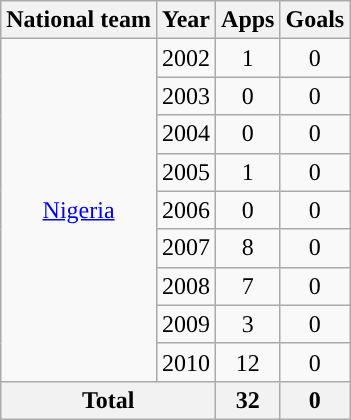<table class="wikitable" style="text-align:center">
<tr>
<th>National team</th>
<th>Year</th>
<th>Apps</th>
<th>Goals</th>
</tr>
<tr>
<td rowspan="9“"><a href='#'>Nigeria</a></td>
<td>2002</td>
<td>1</td>
<td>0</td>
</tr>
<tr>
<td>2003</td>
<td>0</td>
<td>0</td>
</tr>
<tr>
<td>2004</td>
<td>0</td>
<td>0</td>
</tr>
<tr>
<td>2005</td>
<td>1</td>
<td>0</td>
</tr>
<tr>
<td>2006</td>
<td>0</td>
<td>0</td>
</tr>
<tr>
<td>2007</td>
<td>8</td>
<td>0</td>
</tr>
<tr>
<td>2008</td>
<td>7</td>
<td>0</td>
</tr>
<tr>
<td>2009</td>
<td>3</td>
<td>0</td>
</tr>
<tr>
<td>2010</td>
<td>12</td>
<td>0</td>
</tr>
<tr>
<th colspan="2">Total</th>
<th>32</th>
<th>0</th>
</tr>
</table>
